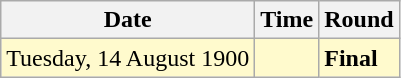<table class="wikitable">
<tr>
<th>Date</th>
<th>Time</th>
<th>Round</th>
</tr>
<tr style=background:lemonchiffon>
<td>Tuesday, 14 August 1900</td>
<td></td>
<td><strong>Final</strong></td>
</tr>
</table>
